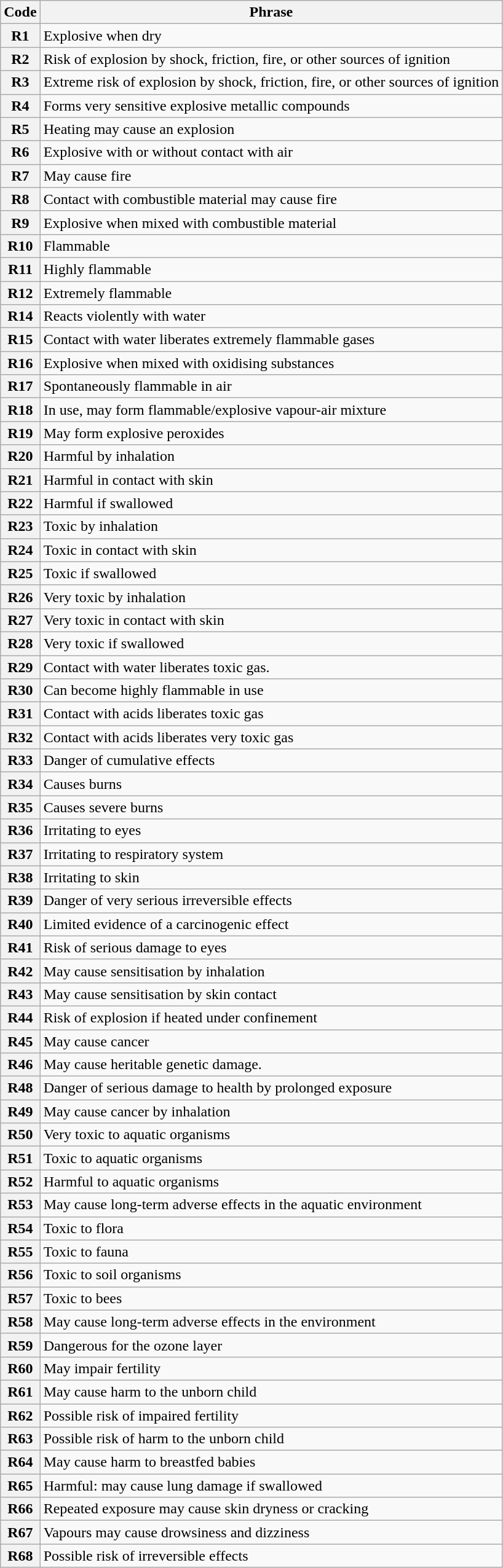<table class="wikitable">
<tr>
<th scope="col">Code</th>
<th scope="col">Phrase</th>
</tr>
<tr>
<th scope="row" id="R1">R1</th>
<td>Explosive when dry</td>
</tr>
<tr>
<th scope="row" id="R2">R2</th>
<td>Risk of explosion by shock, friction, fire, or other sources of ignition</td>
</tr>
<tr>
<th scope="row" id="R3">R3</th>
<td>Extreme risk of explosion by shock, friction, fire, or other sources of ignition</td>
</tr>
<tr>
<th scope="row" id="R4">R4</th>
<td>Forms very sensitive explosive metallic compounds</td>
</tr>
<tr>
<th scope="row" id="R5">R5</th>
<td>Heating may cause an explosion</td>
</tr>
<tr>
<th scope="row" id="R6">R6</th>
<td>Explosive with or without contact with air</td>
</tr>
<tr>
<th scope="row" id="R7">R7</th>
<td>May cause fire</td>
</tr>
<tr>
<th scope="row" id="R8">R8</th>
<td>Contact with combustible material may cause fire</td>
</tr>
<tr>
<th scope="row" id="R9">R9</th>
<td>Explosive when mixed with combustible material</td>
</tr>
<tr>
<th scope="row" id="R10">R10</th>
<td>Flammable</td>
</tr>
<tr>
<th scope="row" id="R11">R11</th>
<td>Highly flammable</td>
</tr>
<tr>
<th scope="row" id="R12">R12</th>
<td>Extremely flammable</td>
</tr>
<tr>
<th scope="row" id="R14">R14</th>
<td>Reacts violently with water</td>
</tr>
<tr>
<th scope="row" id="R15">R15</th>
<td>Contact with water liberates extremely flammable gases</td>
</tr>
<tr>
<th scope="row" id="R16">R16</th>
<td>Explosive when mixed with oxidising substances</td>
</tr>
<tr>
<th scope="row" id="R17">R17</th>
<td>Spontaneously flammable in air</td>
</tr>
<tr>
<th scope="row" id="R18">R18</th>
<td>In use, may form flammable/explosive vapour-air mixture</td>
</tr>
<tr>
<th scope="row" id="R19">R19</th>
<td>May form explosive peroxides</td>
</tr>
<tr>
<th scope="row" id="R20">R20</th>
<td>Harmful by inhalation</td>
</tr>
<tr>
<th scope="row" id="R21">R21</th>
<td>Harmful in contact with skin</td>
</tr>
<tr>
<th scope="row" id="R22">R22</th>
<td>Harmful if swallowed</td>
</tr>
<tr>
<th scope="row" id="R23">R23</th>
<td>Toxic by inhalation</td>
</tr>
<tr>
<th scope="row" id="R24">R24</th>
<td>Toxic in contact with skin</td>
</tr>
<tr>
<th scope="row" id="R25">R25</th>
<td>Toxic if swallowed</td>
</tr>
<tr>
<th scope="row" id="R26">R26</th>
<td>Very toxic by inhalation</td>
</tr>
<tr>
<th scope="row" id="R27">R27</th>
<td>Very toxic in contact with skin</td>
</tr>
<tr>
<th scope="row" id="R28">R28</th>
<td>Very toxic if swallowed</td>
</tr>
<tr>
<th scope="row" id="R29">R29</th>
<td>Contact with water liberates toxic gas.</td>
</tr>
<tr>
<th scope="row" id="R30">R30</th>
<td>Can become highly flammable in use</td>
</tr>
<tr>
<th scope="row" id="R31">R31</th>
<td>Contact with acids liberates toxic gas</td>
</tr>
<tr>
<th scope="row" id="R32">R32</th>
<td>Contact with acids liberates very toxic gas</td>
</tr>
<tr>
<th scope="row" id="R33">R33</th>
<td>Danger of cumulative effects</td>
</tr>
<tr>
<th scope="row" id="R34">R34</th>
<td>Causes burns</td>
</tr>
<tr>
<th scope="row" id="R35">R35</th>
<td>Causes severe burns</td>
</tr>
<tr>
<th scope="row" id="R36">R36</th>
<td>Irritating to eyes</td>
</tr>
<tr>
<th scope="row" id="R37">R37</th>
<td>Irritating to respiratory system</td>
</tr>
<tr>
<th scope="row" id="R38">R38</th>
<td>Irritating to skin</td>
</tr>
<tr>
<th scope="row" id="R39">R39</th>
<td>Danger of very serious irreversible effects</td>
</tr>
<tr>
<th scope="row" id="R40">R40</th>
<td>Limited evidence of a carcinogenic effect</td>
</tr>
<tr>
<th scope="row" id="R41">R41</th>
<td>Risk of serious damage to eyes</td>
</tr>
<tr>
<th scope="row" id="R42">R42</th>
<td>May cause sensitisation by inhalation</td>
</tr>
<tr>
<th scope="row" id="R43">R43</th>
<td>May cause sensitisation by skin contact</td>
</tr>
<tr>
<th scope="row" id="R44">R44</th>
<td>Risk of explosion if heated under confinement</td>
</tr>
<tr>
<th scope="row" id="R45">R45</th>
<td>May cause cancer</td>
</tr>
<tr>
<th scope="row" id="R46">R46</th>
<td>May cause heritable genetic damage.</td>
</tr>
<tr>
<th scope="row" id="R48">R48</th>
<td>Danger of serious damage to health by prolonged exposure</td>
</tr>
<tr>
<th scope="row" id="R49">R49</th>
<td>May cause cancer by inhalation</td>
</tr>
<tr>
<th scope="row" id="R50">R50</th>
<td>Very toxic to aquatic organisms</td>
</tr>
<tr>
<th scope="row" id="R51">R51</th>
<td>Toxic to aquatic organisms</td>
</tr>
<tr>
<th scope="row" id="R52">R52</th>
<td>Harmful to aquatic organisms</td>
</tr>
<tr>
<th scope="row" id="R53">R53</th>
<td>May cause long-term adverse effects in the aquatic environment</td>
</tr>
<tr>
<th scope="row" id="R54">R54</th>
<td>Toxic to flora</td>
</tr>
<tr>
<th scope="row" id="R55">R55</th>
<td>Toxic to fauna</td>
</tr>
<tr>
<th scope="row" id="R56">R56</th>
<td>Toxic to soil organisms</td>
</tr>
<tr>
<th scope="row" id="R57">R57</th>
<td>Toxic to bees</td>
</tr>
<tr>
<th scope="row" id="R58">R58</th>
<td>May cause long-term adverse effects in the environment</td>
</tr>
<tr>
<th scope="row" id="R59">R59</th>
<td>Dangerous for the ozone layer</td>
</tr>
<tr>
<th scope="row" id="R60">R60</th>
<td>May impair fertility</td>
</tr>
<tr>
<th scope="row" id="R61">R61</th>
<td>May cause harm to the unborn child</td>
</tr>
<tr>
<th scope="row" id="R62">R62</th>
<td>Possible risk of impaired fertility</td>
</tr>
<tr>
<th scope="row" id="R63">R63</th>
<td>Possible risk of harm to the unborn child</td>
</tr>
<tr>
<th scope="row" id="R64">R64</th>
<td>May cause harm to breastfed babies</td>
</tr>
<tr>
<th scope="row" id="R65">R65</th>
<td>Harmful: may cause lung damage if swallowed</td>
</tr>
<tr>
<th scope="row" id="R66">R66</th>
<td>Repeated exposure may cause skin dryness or cracking</td>
</tr>
<tr>
<th scope="row" id="R67">R67</th>
<td>Vapours may cause drowsiness and dizziness</td>
</tr>
<tr>
<th scope="row" id="R68">R68</th>
<td>Possible risk of irreversible effects</td>
</tr>
</table>
